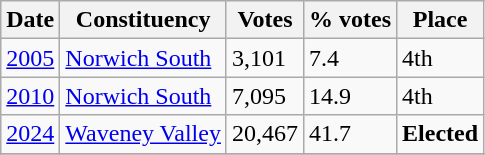<table class="wikitable">
<tr>
<th>Date</th>
<th>Constituency</th>
<th>Votes</th>
<th>% votes</th>
<th>Place</th>
</tr>
<tr>
<td><a href='#'>2005</a></td>
<td><a href='#'>Norwich South</a></td>
<td>3,101</td>
<td>7.4</td>
<td>4th</td>
</tr>
<tr>
<td><a href='#'>2010</a></td>
<td><a href='#'>Norwich South</a></td>
<td>7,095</td>
<td>14.9</td>
<td>4th</td>
</tr>
<tr>
<td><a href='#'>2024</a></td>
<td><a href='#'>Waveney Valley</a></td>
<td>20,467</td>
<td>41.7</td>
<td><strong>Elected</strong></td>
</tr>
<tr>
</tr>
</table>
